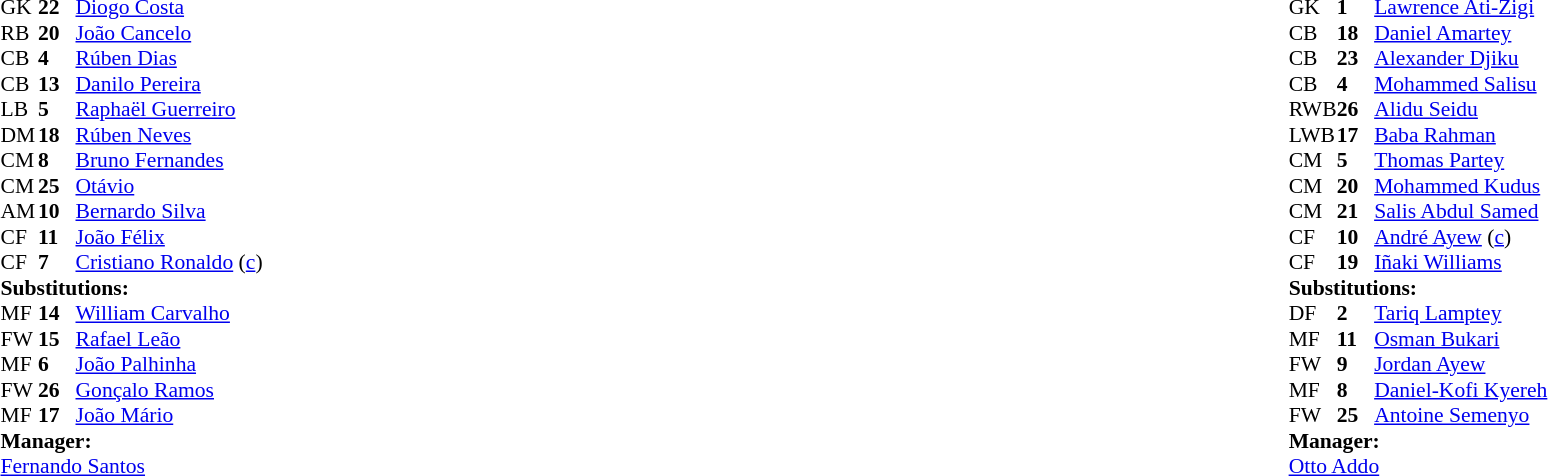<table width="100%">
<tr>
<td valign="top" width="40%"><br><table style="font-size:90%" cellspacing="0" cellpadding="0">
<tr>
<th width=25></th>
<th width=25></th>
</tr>
<tr>
<td>GK</td>
<td><strong>22</strong></td>
<td><a href='#'>Diogo Costa</a></td>
</tr>
<tr>
<td>RB</td>
<td><strong>20</strong></td>
<td><a href='#'>João Cancelo</a></td>
</tr>
<tr>
<td>CB</td>
<td><strong>4</strong></td>
<td><a href='#'>Rúben Dias</a></td>
</tr>
<tr>
<td>CB</td>
<td><strong>13</strong></td>
<td><a href='#'>Danilo Pereira</a></td>
<td></td>
</tr>
<tr>
<td>LB</td>
<td><strong>5</strong></td>
<td><a href='#'>Raphaël Guerreiro</a></td>
</tr>
<tr>
<td>DM</td>
<td><strong>18</strong></td>
<td><a href='#'>Rúben Neves</a></td>
<td></td>
<td></td>
</tr>
<tr>
<td>CM</td>
<td><strong>8</strong></td>
<td><a href='#'>Bruno Fernandes</a></td>
<td></td>
</tr>
<tr>
<td>CM</td>
<td><strong>25</strong></td>
<td><a href='#'>Otávio</a></td>
<td></td>
<td></td>
</tr>
<tr>
<td>AM</td>
<td><strong>10</strong></td>
<td><a href='#'>Bernardo Silva</a></td>
<td></td>
<td></td>
</tr>
<tr>
<td>CF</td>
<td><strong>11</strong></td>
<td><a href='#'>João Félix</a></td>
<td></td>
<td></td>
</tr>
<tr>
<td>CF</td>
<td><strong>7</strong></td>
<td><a href='#'>Cristiano Ronaldo</a> (<a href='#'>c</a>)</td>
<td></td>
<td></td>
</tr>
<tr>
<td colspan=3><strong>Substitutions:</strong></td>
</tr>
<tr>
<td>MF</td>
<td><strong>14</strong></td>
<td><a href='#'>William Carvalho</a></td>
<td></td>
<td></td>
</tr>
<tr>
<td>FW</td>
<td><strong>15</strong></td>
<td><a href='#'>Rafael Leão</a></td>
<td></td>
<td></td>
</tr>
<tr>
<td>MF</td>
<td><strong>6</strong></td>
<td><a href='#'>João Palhinha</a></td>
<td></td>
<td></td>
</tr>
<tr>
<td>FW</td>
<td><strong>26</strong></td>
<td><a href='#'>Gonçalo Ramos</a></td>
<td></td>
<td></td>
</tr>
<tr>
<td>MF</td>
<td><strong>17</strong></td>
<td><a href='#'>João Mário</a></td>
<td></td>
<td></td>
</tr>
<tr>
<td colspan=3><strong>Manager:</strong></td>
</tr>
<tr>
<td colspan=3><a href='#'>Fernando Santos</a></td>
</tr>
</table>
</td>
<td valign="top"></td>
<td valign="top" width="50%"><br><table style="font-size:90%; margin:auto" cellspacing="0" cellpadding="0">
<tr>
<th width=25></th>
<th width=25></th>
</tr>
<tr>
<td>GK</td>
<td><strong>1</strong></td>
<td><a href='#'>Lawrence Ati-Zigi</a></td>
</tr>
<tr>
<td>CB</td>
<td><strong>18</strong></td>
<td><a href='#'>Daniel Amartey</a></td>
</tr>
<tr>
<td>CB</td>
<td><strong>23</strong></td>
<td><a href='#'>Alexander Djiku</a></td>
<td></td>
<td></td>
</tr>
<tr>
<td>CB</td>
<td><strong>4</strong></td>
<td><a href='#'>Mohammed Salisu</a></td>
</tr>
<tr>
<td>RWB</td>
<td><strong>26</strong></td>
<td><a href='#'>Alidu Seidu</a></td>
<td></td>
<td></td>
</tr>
<tr>
<td>LWB</td>
<td><strong>17</strong></td>
<td><a href='#'>Baba Rahman</a></td>
</tr>
<tr>
<td>CM</td>
<td><strong>5</strong></td>
<td><a href='#'>Thomas Partey</a></td>
</tr>
<tr>
<td>CM</td>
<td><strong>20</strong></td>
<td><a href='#'>Mohammed Kudus</a></td>
<td></td>
<td></td>
</tr>
<tr>
<td>CM</td>
<td><strong>21</strong></td>
<td><a href='#'>Salis Abdul Samed</a></td>
<td></td>
<td></td>
</tr>
<tr>
<td>CF</td>
<td><strong>10</strong></td>
<td><a href='#'>André Ayew</a> (<a href='#'>c</a>)</td>
<td></td>
<td></td>
</tr>
<tr>
<td>CF</td>
<td><strong>19</strong></td>
<td><a href='#'>Iñaki Williams</a></td>
<td></td>
</tr>
<tr>
<td colspan=3><strong>Substitutions:</strong></td>
</tr>
<tr>
<td>DF</td>
<td><strong>2</strong></td>
<td><a href='#'>Tariq Lamptey</a></td>
<td></td>
<td></td>
</tr>
<tr>
<td>MF</td>
<td><strong>11</strong></td>
<td><a href='#'>Osman Bukari</a></td>
<td></td>
<td></td>
</tr>
<tr>
<td>FW</td>
<td><strong>9</strong></td>
<td><a href='#'>Jordan Ayew</a></td>
<td></td>
<td></td>
</tr>
<tr>
<td>MF</td>
<td><strong>8</strong></td>
<td><a href='#'>Daniel-Kofi Kyereh</a></td>
<td></td>
<td></td>
</tr>
<tr>
<td>FW</td>
<td><strong>25</strong></td>
<td><a href='#'>Antoine Semenyo</a></td>
<td></td>
<td></td>
</tr>
<tr>
<td colspan=3><strong>Manager:</strong></td>
</tr>
<tr>
<td colspan=3><a href='#'>Otto Addo</a></td>
</tr>
</table>
</td>
</tr>
</table>
